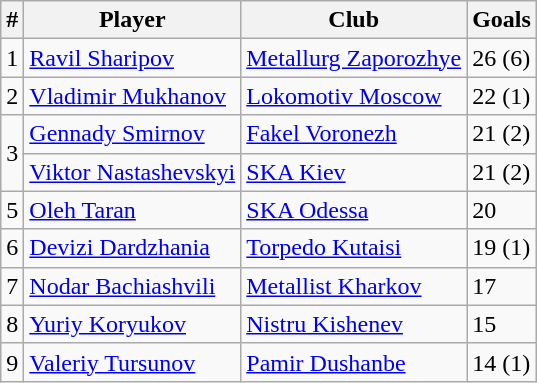<table class="wikitable">
<tr>
<th>#</th>
<th>Player</th>
<th>Club</th>
<th>Goals</th>
</tr>
<tr>
<td>1</td>
<td><a href='#'>Ravil Sharipov</a></td>
<td><a href='#'>Metallurg Zaporozhye</a></td>
<td>26 (6)</td>
</tr>
<tr>
<td>2</td>
<td><a href='#'>Vladimir Mukhanov</a></td>
<td><a href='#'>Lokomotiv Moscow</a></td>
<td>22 (1)</td>
</tr>
<tr>
<td rowspan=2>3</td>
<td><a href='#'>Gennady Smirnov</a></td>
<td><a href='#'>Fakel Voronezh</a></td>
<td>21 (2)</td>
</tr>
<tr>
<td><a href='#'>Viktor Nastashevskyi</a></td>
<td><a href='#'>SKA Kiev</a></td>
<td>21 (2)</td>
</tr>
<tr>
<td>5</td>
<td><a href='#'>Oleh Taran</a></td>
<td><a href='#'>SKA Odessa</a></td>
<td>20</td>
</tr>
<tr>
<td>6</td>
<td><a href='#'>Devizi Dardzhania</a></td>
<td><a href='#'>Torpedo Kutaisi</a></td>
<td>19 (1)</td>
</tr>
<tr>
<td>7</td>
<td><a href='#'>Nodar Bachiashvili</a></td>
<td><a href='#'>Metallist Kharkov</a></td>
<td>17</td>
</tr>
<tr>
<td>8</td>
<td><a href='#'>Yuriy Koryukov</a></td>
<td><a href='#'>Nistru Kishenev</a></td>
<td>15</td>
</tr>
<tr>
<td>9</td>
<td><a href='#'>Valeriy Tursunov</a></td>
<td><a href='#'>Pamir Dushanbe</a></td>
<td>14 (1)</td>
</tr>
</table>
